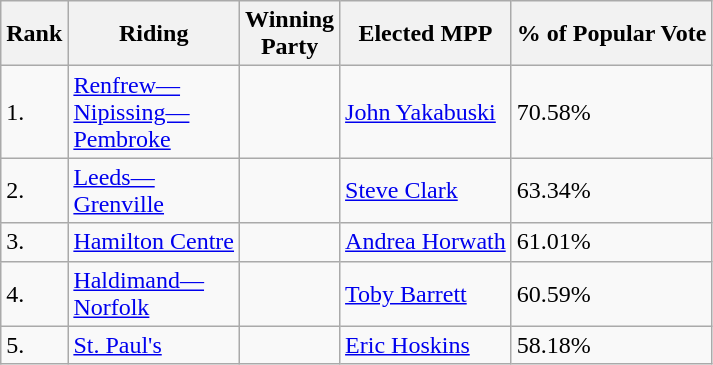<table class="wikitable">
<tr>
<th>Rank</th>
<th>Riding</th>
<th>Winning<br>Party</th>
<th>Elected MPP</th>
<th>% of Popular Vote</th>
</tr>
<tr>
<td>1.</td>
<td><a href='#'>Renfrew—<br>Nipissing—<br>Pembroke</a></td>
<td></td>
<td><a href='#'>John Yakabuski</a></td>
<td>70.58%</td>
</tr>
<tr>
<td>2.</td>
<td><a href='#'>Leeds—<br>Grenville</a></td>
<td></td>
<td><a href='#'>Steve Clark</a></td>
<td>63.34%</td>
</tr>
<tr>
<td>3.</td>
<td><a href='#'>Hamilton Centre</a></td>
<td></td>
<td><a href='#'>Andrea Horwath</a></td>
<td>61.01%</td>
</tr>
<tr>
<td>4.</td>
<td><a href='#'>Haldimand—<br>Norfolk</a></td>
<td></td>
<td><a href='#'>Toby Barrett</a></td>
<td>60.59%</td>
</tr>
<tr>
<td>5.</td>
<td><a href='#'>St. Paul's</a></td>
<td></td>
<td><a href='#'>Eric Hoskins</a></td>
<td>58.18%</td>
</tr>
</table>
